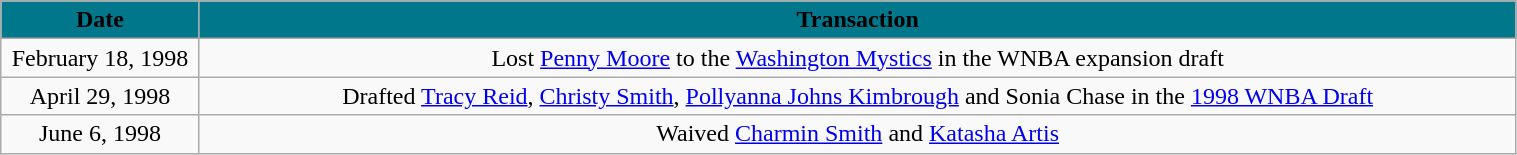<table class="wikitable" style="width:80%; text-align: center;">
<tr>
<th style="background: #00778B" width=125"><span>Date</span></th>
<th style="background: #00778B" colspan="2"><span>Transaction</span></th>
</tr>
<tr>
<td>February 18, 1998</td>
<td>Lost <a href='#'>Penny Moore</a> to the <a href='#'>Washington Mystics</a> in the WNBA expansion draft</td>
</tr>
<tr>
<td>April 29, 1998</td>
<td>Drafted <a href='#'>Tracy Reid</a>, <a href='#'>Christy Smith</a>, <a href='#'>Pollyanna Johns Kimbrough</a> and Sonia Chase in the <a href='#'>1998 WNBA Draft</a></td>
</tr>
<tr>
<td>June 6, 1998</td>
<td>Waived <a href='#'>Charmin Smith</a> and <a href='#'>Katasha Artis</a></td>
</tr>
</table>
